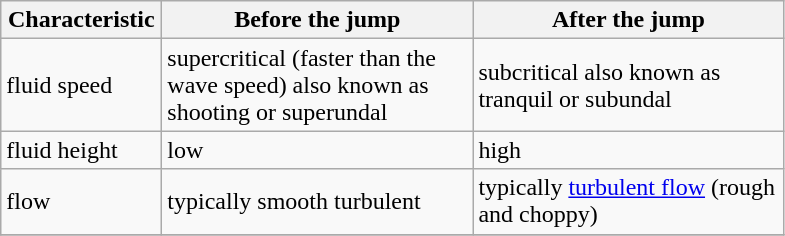<table class="wikitable">
<tr>
<th width="100">Characteristic</th>
<th width="200">Before the jump</th>
<th width="200">After the jump</th>
</tr>
<tr>
<td>fluid speed</td>
<td>supercritical (faster than the wave speed) also known as shooting or superundal</td>
<td>subcritical also known as tranquil or subundal</td>
</tr>
<tr>
<td>fluid height</td>
<td>low</td>
<td>high</td>
</tr>
<tr>
<td>flow</td>
<td>typically smooth turbulent</td>
<td>typically <a href='#'>turbulent flow</a> (rough and choppy)</td>
</tr>
<tr>
</tr>
</table>
